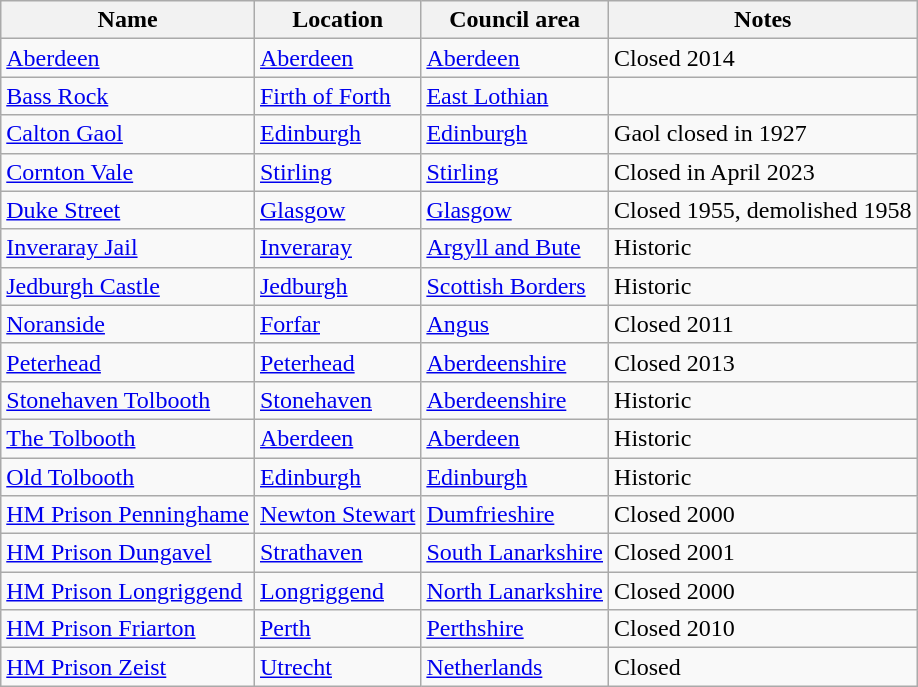<table class="wikitable sortable">
<tr>
<th>Name</th>
<th>Location</th>
<th>Council area</th>
<th>Notes</th>
</tr>
<tr>
<td><a href='#'>Aberdeen</a></td>
<td><a href='#'>Aberdeen</a></td>
<td><a href='#'>Aberdeen</a></td>
<td>Closed 2014</td>
</tr>
<tr>
<td><a href='#'>Bass Rock</a></td>
<td><a href='#'>Firth of Forth</a></td>
<td><a href='#'>East Lothian</a></td>
<td></td>
</tr>
<tr>
<td><a href='#'>Calton Gaol</a></td>
<td><a href='#'>Edinburgh</a></td>
<td><a href='#'>Edinburgh</a></td>
<td>Gaol closed in 1927</td>
</tr>
<tr>
<td><a href='#'>Cornton Vale</a></td>
<td><a href='#'>Stirling</a></td>
<td><a href='#'>Stirling</a></td>
<td>Closed in April 2023</td>
</tr>
<tr>
<td><a href='#'>Duke Street</a></td>
<td><a href='#'>Glasgow</a></td>
<td><a href='#'>Glasgow</a></td>
<td>Closed 1955, demolished 1958</td>
</tr>
<tr>
<td><a href='#'>Inveraray Jail</a></td>
<td><a href='#'>Inveraray</a></td>
<td><a href='#'>Argyll and Bute</a></td>
<td>Historic</td>
</tr>
<tr>
<td><a href='#'>Jedburgh Castle</a></td>
<td><a href='#'>Jedburgh</a></td>
<td><a href='#'>Scottish Borders</a></td>
<td>Historic</td>
</tr>
<tr>
<td><a href='#'>Noranside</a></td>
<td><a href='#'>Forfar</a></td>
<td><a href='#'>Angus</a></td>
<td>Closed 2011</td>
</tr>
<tr>
<td><a href='#'>Peterhead</a></td>
<td><a href='#'>Peterhead</a></td>
<td><a href='#'>Aberdeenshire</a></td>
<td>Closed 2013</td>
</tr>
<tr>
<td><a href='#'>Stonehaven Tolbooth</a></td>
<td><a href='#'>Stonehaven</a></td>
<td><a href='#'>Aberdeenshire</a></td>
<td>Historic</td>
</tr>
<tr>
<td><a href='#'>The Tolbooth</a></td>
<td><a href='#'>Aberdeen</a></td>
<td><a href='#'>Aberdeen</a></td>
<td>Historic</td>
</tr>
<tr>
<td><a href='#'>Old Tolbooth</a></td>
<td><a href='#'>Edinburgh</a></td>
<td><a href='#'>Edinburgh</a></td>
<td>Historic</td>
</tr>
<tr>
<td><a href='#'>HM Prison Penninghame</a></td>
<td><a href='#'>Newton Stewart</a></td>
<td><a href='#'>Dumfrieshire</a></td>
<td>Closed 2000</td>
</tr>
<tr>
<td><a href='#'>HM Prison Dungavel</a></td>
<td><a href='#'>Strathaven</a></td>
<td><a href='#'>South Lanarkshire</a></td>
<td>Closed 2001</td>
</tr>
<tr>
<td><a href='#'>HM Prison Longriggend</a></td>
<td><a href='#'>Longriggend</a></td>
<td><a href='#'>North Lanarkshire</a></td>
<td>Closed 2000</td>
</tr>
<tr>
<td><a href='#'>HM Prison Friarton</a></td>
<td><a href='#'>Perth</a></td>
<td><a href='#'>Perthshire</a></td>
<td>Closed 2010</td>
</tr>
<tr>
<td><a href='#'>HM Prison Zeist</a></td>
<td><a href='#'>Utrecht</a></td>
<td><a href='#'>Netherlands</a></td>
<td>Closed</td>
</tr>
</table>
